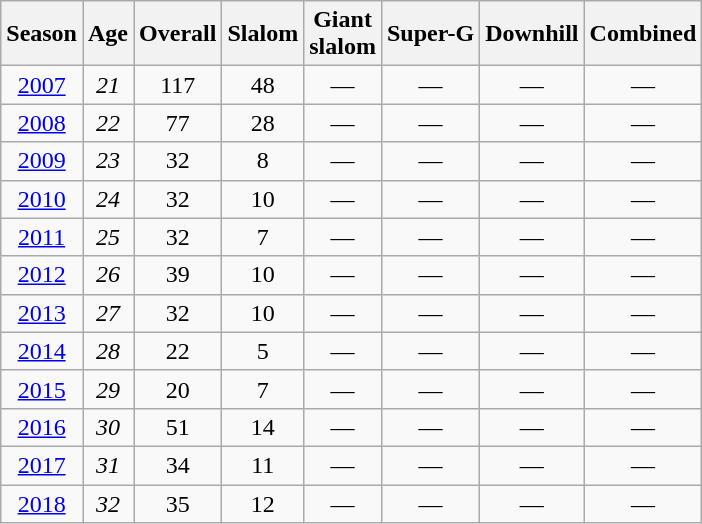<table class=wikitable style="text-align:center">
<tr>
<th>Season</th>
<th>Age</th>
<th>Overall</th>
<th>Slalom</th>
<th>Giant<br>slalom</th>
<th>Super-G</th>
<th>Downhill</th>
<th>Combined</th>
</tr>
<tr>
<td><a href='#'>2007</a></td>
<td><em>21</em></td>
<td>117</td>
<td>48</td>
<td>—</td>
<td>—</td>
<td>—</td>
<td>—</td>
</tr>
<tr>
<td><a href='#'>2008</a></td>
<td><em>22</em></td>
<td>77</td>
<td>28</td>
<td>—</td>
<td>—</td>
<td>—</td>
<td>—</td>
</tr>
<tr>
<td><a href='#'>2009</a></td>
<td><em>23</em></td>
<td>32</td>
<td>8</td>
<td>—</td>
<td>—</td>
<td>—</td>
<td>—</td>
</tr>
<tr>
<td><a href='#'>2010</a></td>
<td><em>24</em></td>
<td>32</td>
<td>10</td>
<td>—</td>
<td>—</td>
<td>—</td>
<td>—</td>
</tr>
<tr>
<td><a href='#'>2011</a></td>
<td><em>25</em></td>
<td>32</td>
<td>7</td>
<td>—</td>
<td>—</td>
<td>—</td>
<td>—</td>
</tr>
<tr>
<td><a href='#'>2012</a></td>
<td><em>26</em></td>
<td>39</td>
<td>10</td>
<td>—</td>
<td>—</td>
<td>—</td>
<td>—</td>
</tr>
<tr>
<td><a href='#'>2013</a></td>
<td><em>27</em></td>
<td>32</td>
<td>10</td>
<td>—</td>
<td>—</td>
<td>—</td>
<td>—</td>
</tr>
<tr>
<td><a href='#'>2014</a></td>
<td><em>28</em></td>
<td>22</td>
<td>5</td>
<td>—</td>
<td>—</td>
<td>—</td>
<td>—</td>
</tr>
<tr>
<td><a href='#'>2015</a></td>
<td><em>29</em></td>
<td>20</td>
<td>7</td>
<td>—</td>
<td>—</td>
<td>—</td>
<td>—</td>
</tr>
<tr>
<td><a href='#'>2016</a></td>
<td><em>30</em></td>
<td>51</td>
<td>14</td>
<td>—</td>
<td>—</td>
<td>—</td>
<td>—</td>
</tr>
<tr>
<td><a href='#'>2017</a></td>
<td><em>31</em></td>
<td>34</td>
<td>11</td>
<td>—</td>
<td>—</td>
<td>—</td>
<td>—</td>
</tr>
<tr>
<td><a href='#'>2018</a></td>
<td><em>32</em></td>
<td>35</td>
<td>12</td>
<td>—</td>
<td>—</td>
<td>—</td>
<td>—</td>
</tr>
</table>
